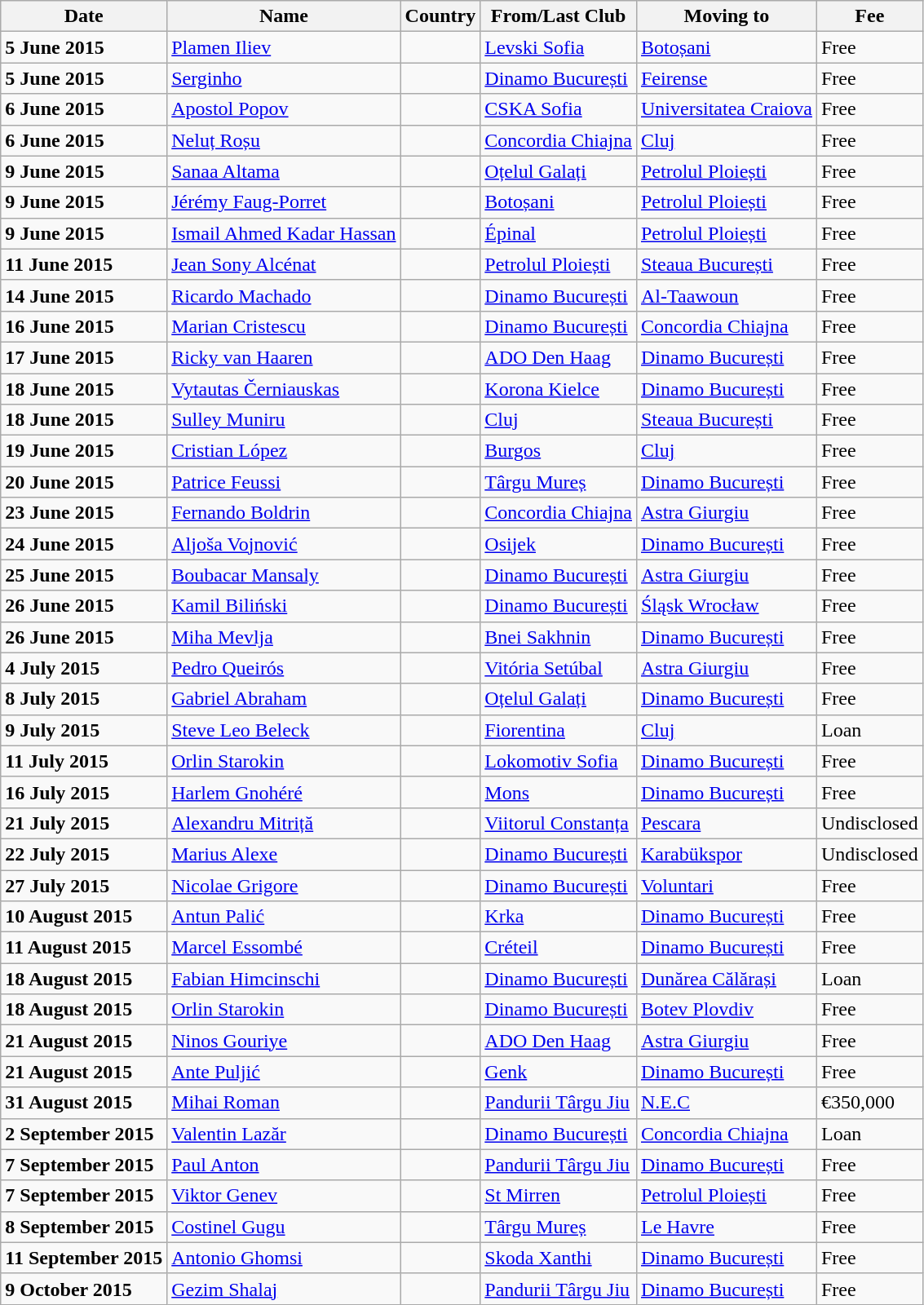<table class="wikitable sortable">
<tr>
<th>Date</th>
<th>Name</th>
<th>Country</th>
<th>From/Last Club</th>
<th>Moving to</th>
<th>Fee</th>
</tr>
<tr>
<td><strong>5 June 2015</strong></td>
<td><a href='#'>Plamen Iliev</a></td>
<td></td>
<td> <a href='#'>Levski Sofia</a></td>
<td><a href='#'>Botoșani</a></td>
<td>Free</td>
</tr>
<tr>
<td><strong>5 June 2015</strong></td>
<td><a href='#'>Serginho</a></td>
<td></td>
<td><a href='#'>Dinamo București</a></td>
<td> <a href='#'>Feirense</a></td>
<td>Free</td>
</tr>
<tr>
<td><strong>6 June 2015</strong></td>
<td><a href='#'>Apostol Popov</a></td>
<td></td>
<td> <a href='#'>CSKA Sofia</a></td>
<td><a href='#'>Universitatea Craiova</a></td>
<td>Free</td>
</tr>
<tr>
<td><strong>6 June 2015</strong></td>
<td><a href='#'>Neluț Roșu</a></td>
<td></td>
<td><a href='#'>Concordia Chiajna</a></td>
<td><a href='#'>Cluj</a></td>
<td>Free</td>
</tr>
<tr>
<td><strong>9 June 2015</strong></td>
<td><a href='#'>Sanaa Altama</a></td>
<td></td>
<td><a href='#'>Oțelul Galați</a></td>
<td><a href='#'>Petrolul Ploiești</a></td>
<td>Free</td>
</tr>
<tr>
<td><strong>9 June 2015</strong></td>
<td><a href='#'>Jérémy Faug-Porret</a></td>
<td></td>
<td><a href='#'>Botoșani</a></td>
<td><a href='#'>Petrolul Ploiești</a></td>
<td>Free</td>
</tr>
<tr>
<td><strong>9 June 2015</strong></td>
<td><a href='#'>Ismail Ahmed Kadar Hassan</a></td>
<td></td>
<td> <a href='#'>Épinal</a></td>
<td><a href='#'>Petrolul Ploiești</a></td>
<td>Free</td>
</tr>
<tr>
<td><strong>11 June 2015</strong></td>
<td><a href='#'>Jean Sony Alcénat</a></td>
<td></td>
<td><a href='#'>Petrolul Ploiești</a></td>
<td><a href='#'>Steaua București</a></td>
<td>Free</td>
</tr>
<tr>
<td><strong>14 June 2015</strong></td>
<td><a href='#'>Ricardo Machado</a></td>
<td></td>
<td><a href='#'>Dinamo București</a></td>
<td> <a href='#'>Al-Taawoun</a></td>
<td>Free</td>
</tr>
<tr>
<td><strong>16 June 2015</strong></td>
<td><a href='#'>Marian Cristescu</a></td>
<td></td>
<td><a href='#'>Dinamo București</a></td>
<td><a href='#'>Concordia Chiajna</a></td>
<td>Free</td>
</tr>
<tr>
<td><strong>17 June 2015</strong></td>
<td><a href='#'>Ricky van Haaren</a></td>
<td></td>
<td> <a href='#'>ADO Den Haag</a></td>
<td><a href='#'>Dinamo București</a></td>
<td>Free</td>
</tr>
<tr>
<td><strong>18 June 2015</strong></td>
<td><a href='#'>Vytautas Černiauskas</a></td>
<td></td>
<td> <a href='#'>Korona Kielce</a></td>
<td><a href='#'>Dinamo București</a></td>
<td>Free</td>
</tr>
<tr>
<td><strong>18 June 2015</strong></td>
<td><a href='#'>Sulley Muniru</a></td>
<td></td>
<td><a href='#'>Cluj</a></td>
<td><a href='#'>Steaua București</a></td>
<td>Free</td>
</tr>
<tr>
<td><strong>19 June 2015</strong></td>
<td><a href='#'>Cristian López</a></td>
<td></td>
<td> <a href='#'>Burgos</a></td>
<td><a href='#'>Cluj</a></td>
<td>Free</td>
</tr>
<tr>
<td><strong>20 June 2015</strong></td>
<td><a href='#'>Patrice Feussi</a></td>
<td></td>
<td><a href='#'>Târgu Mureș</a></td>
<td><a href='#'>Dinamo București</a></td>
<td>Free</td>
</tr>
<tr>
<td><strong>23 June 2015</strong></td>
<td><a href='#'>Fernando Boldrin</a></td>
<td></td>
<td><a href='#'>Concordia Chiajna</a></td>
<td><a href='#'>Astra Giurgiu</a></td>
<td>Free</td>
</tr>
<tr>
<td><strong>24 June 2015</strong></td>
<td><a href='#'>Aljoša Vojnović</a></td>
<td></td>
<td> <a href='#'>Osijek</a></td>
<td><a href='#'>Dinamo București</a></td>
<td>Free</td>
</tr>
<tr>
<td><strong>25 June 2015</strong></td>
<td><a href='#'>Boubacar Mansaly</a></td>
<td></td>
<td><a href='#'>Dinamo București</a></td>
<td><a href='#'>Astra Giurgiu</a></td>
<td>Free</td>
</tr>
<tr>
<td><strong>26 June 2015</strong></td>
<td><a href='#'>Kamil Biliński</a></td>
<td></td>
<td><a href='#'>Dinamo București</a></td>
<td> <a href='#'>Śląsk Wrocław</a></td>
<td>Free</td>
</tr>
<tr>
<td><strong>26 June 2015</strong></td>
<td><a href='#'>Miha Mevlja</a></td>
<td></td>
<td> <a href='#'>Bnei Sakhnin</a></td>
<td><a href='#'>Dinamo București</a></td>
<td>Free</td>
</tr>
<tr>
<td><strong>4 July 2015</strong></td>
<td><a href='#'>Pedro Queirós</a></td>
<td></td>
<td> <a href='#'>Vitória Setúbal</a></td>
<td><a href='#'>Astra Giurgiu</a></td>
<td>Free</td>
</tr>
<tr>
<td><strong>8 July 2015</strong></td>
<td><a href='#'>Gabriel Abraham</a></td>
<td></td>
<td><a href='#'>Oțelul Galați</a></td>
<td><a href='#'>Dinamo București</a></td>
<td>Free</td>
</tr>
<tr>
<td><strong>9 July 2015</strong></td>
<td><a href='#'>Steve Leo Beleck</a></td>
<td></td>
<td> <a href='#'>Fiorentina</a></td>
<td><a href='#'>Cluj</a></td>
<td>Loan</td>
</tr>
<tr>
<td><strong>11 July 2015</strong></td>
<td><a href='#'>Orlin Starokin</a></td>
<td></td>
<td> <a href='#'>Lokomotiv Sofia</a></td>
<td><a href='#'>Dinamo București</a></td>
<td>Free</td>
</tr>
<tr>
<td><strong>16 July 2015</strong></td>
<td><a href='#'>Harlem Gnohéré</a></td>
<td></td>
<td> <a href='#'>Mons</a></td>
<td><a href='#'>Dinamo București</a></td>
<td>Free</td>
</tr>
<tr>
<td><strong>21 July 2015</strong></td>
<td><a href='#'>Alexandru Mitriță</a></td>
<td></td>
<td><a href='#'>Viitorul Constanța</a></td>
<td>  <a href='#'>Pescara</a></td>
<td>Undisclosed</td>
</tr>
<tr>
<td><strong>22 July 2015</strong></td>
<td><a href='#'>Marius Alexe</a></td>
<td></td>
<td><a href='#'>Dinamo București</a></td>
<td> <a href='#'>Karabükspor</a></td>
<td>Undisclosed</td>
</tr>
<tr>
<td><strong>27 July 2015</strong></td>
<td><a href='#'>Nicolae Grigore</a></td>
<td></td>
<td><a href='#'>Dinamo București</a></td>
<td><a href='#'>Voluntari</a></td>
<td>Free</td>
</tr>
<tr>
<td><strong>10 August 2015</strong></td>
<td><a href='#'>Antun Palić</a></td>
<td></td>
<td> <a href='#'>Krka</a></td>
<td><a href='#'>Dinamo București</a></td>
<td>Free</td>
</tr>
<tr>
<td><strong>11 August 2015</strong></td>
<td><a href='#'>Marcel Essombé</a></td>
<td></td>
<td> <a href='#'>Créteil</a></td>
<td><a href='#'>Dinamo București</a></td>
<td>Free</td>
</tr>
<tr>
<td><strong>18 August 2015</strong></td>
<td><a href='#'>Fabian Himcinschi</a></td>
<td></td>
<td><a href='#'>Dinamo București</a></td>
<td><a href='#'>Dunărea Călărași</a></td>
<td>Loan</td>
</tr>
<tr>
<td><strong>18 August 2015</strong></td>
<td><a href='#'>Orlin Starokin</a></td>
<td></td>
<td><a href='#'>Dinamo București</a></td>
<td> <a href='#'>Botev Plovdiv</a></td>
<td>Free</td>
</tr>
<tr>
<td><strong>21 August 2015</strong></td>
<td><a href='#'>Ninos Gouriye</a></td>
<td></td>
<td> <a href='#'>ADO Den Haag</a></td>
<td><a href='#'>Astra Giurgiu</a></td>
<td>Free</td>
</tr>
<tr>
<td><strong>21 August 2015</strong></td>
<td><a href='#'>Ante Puljić</a></td>
<td></td>
<td> <a href='#'>Genk</a></td>
<td><a href='#'>Dinamo București</a></td>
<td>Free</td>
</tr>
<tr>
<td><strong>31 August 2015</strong></td>
<td><a href='#'>Mihai Roman</a></td>
<td></td>
<td><a href='#'>Pandurii Târgu Jiu</a></td>
<td> <a href='#'>N.E.C</a></td>
<td>€350,000</td>
</tr>
<tr>
<td><strong>2 September 2015</strong></td>
<td><a href='#'>Valentin Lazăr</a></td>
<td></td>
<td><a href='#'>Dinamo București</a></td>
<td><a href='#'>Concordia Chiajna</a></td>
<td>Loan</td>
</tr>
<tr>
<td><strong>7 September 2015</strong></td>
<td><a href='#'>Paul Anton</a></td>
<td></td>
<td><a href='#'>Pandurii Târgu Jiu</a></td>
<td><a href='#'>Dinamo București</a></td>
<td>Free</td>
</tr>
<tr>
<td><strong>7 September 2015</strong></td>
<td><a href='#'>Viktor Genev</a></td>
<td></td>
<td> <a href='#'>St Mirren</a></td>
<td><a href='#'>Petrolul Ploiești</a></td>
<td>Free</td>
</tr>
<tr>
<td><strong>8 September 2015</strong></td>
<td><a href='#'>Costinel Gugu</a></td>
<td></td>
<td><a href='#'>Târgu Mureș</a></td>
<td> <a href='#'>Le Havre</a></td>
<td>Free</td>
</tr>
<tr>
<td><strong>11 September 2015</strong></td>
<td><a href='#'>Antonio Ghomsi</a></td>
<td></td>
<td> <a href='#'>Skoda Xanthi</a></td>
<td><a href='#'>Dinamo București</a></td>
<td>Free</td>
</tr>
<tr>
<td><strong>9 October 2015</strong></td>
<td><a href='#'>Gezim Shalaj</a></td>
<td></td>
<td><a href='#'>Pandurii Târgu Jiu</a></td>
<td><a href='#'>Dinamo București</a></td>
<td>Free</td>
</tr>
</table>
